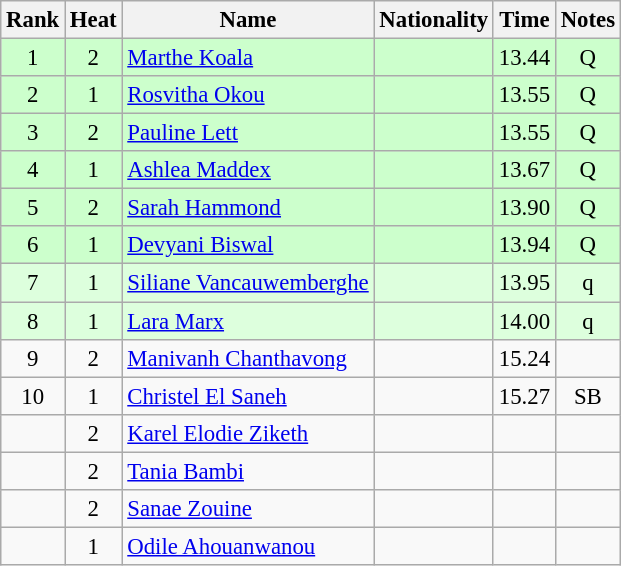<table class="wikitable sortable" style="text-align:center; font-size:95%">
<tr>
<th>Rank</th>
<th>Heat</th>
<th>Name</th>
<th>Nationality</th>
<th>Time</th>
<th>Notes</th>
</tr>
<tr bgcolor=ccffcc>
<td>1</td>
<td>2</td>
<td align=left><a href='#'>Marthe Koala</a></td>
<td align=left></td>
<td>13.44</td>
<td>Q</td>
</tr>
<tr bgcolor=ccffcc>
<td>2</td>
<td>1</td>
<td align=left><a href='#'>Rosvitha Okou</a></td>
<td align=left></td>
<td>13.55</td>
<td>Q</td>
</tr>
<tr bgcolor=ccffcc>
<td>3</td>
<td>2</td>
<td align=left><a href='#'>Pauline Lett</a></td>
<td align=left></td>
<td>13.55</td>
<td>Q</td>
</tr>
<tr bgcolor=ccffcc>
<td>4</td>
<td>1</td>
<td align=left><a href='#'>Ashlea Maddex</a></td>
<td align=left></td>
<td>13.67</td>
<td>Q</td>
</tr>
<tr bgcolor=ccffcc>
<td>5</td>
<td>2</td>
<td align=left><a href='#'>Sarah Hammond</a></td>
<td align=left></td>
<td>13.90</td>
<td>Q</td>
</tr>
<tr bgcolor=ccffcc>
<td>6</td>
<td>1</td>
<td align=left><a href='#'>Devyani Biswal</a></td>
<td align=left></td>
<td>13.94</td>
<td>Q</td>
</tr>
<tr bgcolor=ddffdd>
<td>7</td>
<td>1</td>
<td align=left><a href='#'>Siliane Vancauwemberghe</a></td>
<td align=left></td>
<td>13.95</td>
<td>q</td>
</tr>
<tr bgcolor=ddffdd>
<td>8</td>
<td>1</td>
<td align=left><a href='#'>Lara Marx</a></td>
<td align=left></td>
<td>14.00</td>
<td>q</td>
</tr>
<tr>
<td>9</td>
<td>2</td>
<td align=left><a href='#'>Manivanh Chanthavong</a></td>
<td align=left></td>
<td>15.24</td>
<td></td>
</tr>
<tr>
<td>10</td>
<td>1</td>
<td align=left><a href='#'>Christel El Saneh</a></td>
<td align=left></td>
<td>15.27</td>
<td>SB</td>
</tr>
<tr>
<td></td>
<td>2</td>
<td align=left><a href='#'>Karel Elodie Ziketh</a></td>
<td align=left></td>
<td></td>
<td></td>
</tr>
<tr>
<td></td>
<td>2</td>
<td align=left><a href='#'>Tania Bambi</a></td>
<td align=left></td>
<td></td>
<td></td>
</tr>
<tr>
<td></td>
<td>2</td>
<td align=left><a href='#'>Sanae Zouine</a></td>
<td align=left></td>
<td></td>
<td></td>
</tr>
<tr>
<td></td>
<td>1</td>
<td align=left><a href='#'>Odile Ahouanwanou</a></td>
<td align=left></td>
<td></td>
<td></td>
</tr>
</table>
